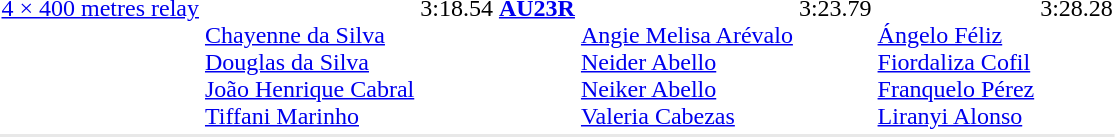<table>
<tr valign="top">
<td><a href='#'>4 × 400 metres relay</a></td>
<td><br><a href='#'>Chayenne da Silva</a><br><a href='#'>Douglas da Silva</a><br><a href='#'>João Henrique Cabral</a><br><a href='#'>Tiffani Marinho</a></td>
<td>3:18.54 <strong><a href='#'>AU23R</a></strong></td>
<td><br><a href='#'>Angie Melisa Arévalo</a><br><a href='#'>Neider Abello</a><br><a href='#'>Neiker Abello</a><br><a href='#'>Valeria Cabezas</a></td>
<td>3:23.79</td>
<td><br><a href='#'>Ángelo Féliz</a><br><a href='#'>Fiordaliza Cofil</a><br><a href='#'>Franquelo Pérez</a><br><a href='#'>Liranyi Alonso</a></td>
<td>3:28.28</td>
</tr>
<tr bgcolor= e8e8e8>
<td colspan=7></td>
</tr>
</table>
